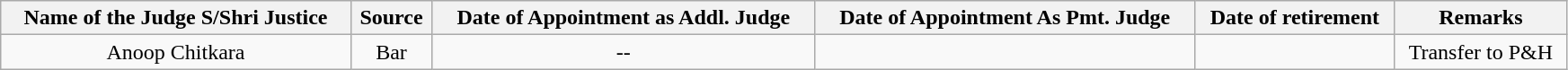<table class="wikitable sortable static-row-numbers static-row-header" style="text-align:center" width="92%">
<tr>
<th>Name of the Judge S/Shri Justice</th>
<th>Source</th>
<th>Date of Appointment as Addl. Judge</th>
<th>Date of Appointment As Pmt. Judge</th>
<th>Date of retirement</th>
<th>Remarks</th>
</tr>
<tr>
<td>Anoop Chitkara</td>
<td>Bar</td>
<td>--</td>
<td></td>
<td></td>
<td>Transfer to P&H</td>
</tr>
</table>
